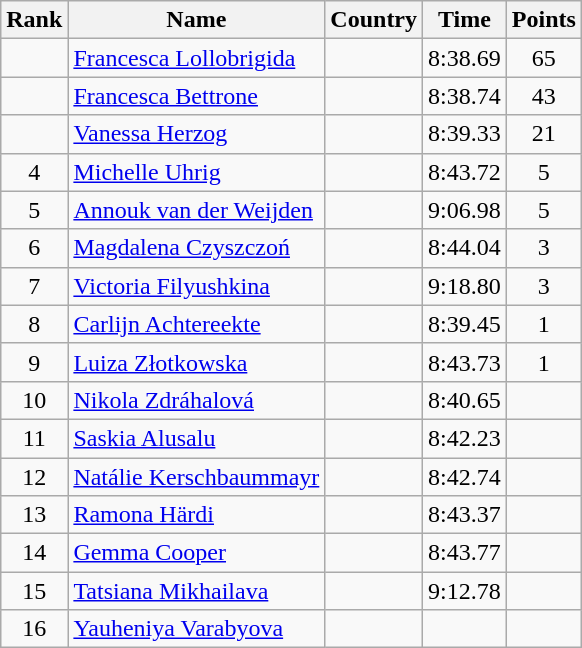<table class="wikitable sortable" style="text-align:center">
<tr>
<th>Rank</th>
<th>Name</th>
<th>Country</th>
<th>Time</th>
<th>Points</th>
</tr>
<tr>
<td></td>
<td align=left><a href='#'>Francesca Lollobrigida</a></td>
<td align=left></td>
<td>8:38.69</td>
<td>65</td>
</tr>
<tr>
<td></td>
<td align=left><a href='#'>Francesca Bettrone</a></td>
<td align=left></td>
<td>8:38.74</td>
<td>43</td>
</tr>
<tr>
<td></td>
<td align=left><a href='#'>Vanessa Herzog</a></td>
<td align=left></td>
<td>8:39.33</td>
<td>21</td>
</tr>
<tr>
<td>4</td>
<td align=left><a href='#'>Michelle Uhrig</a></td>
<td align=left></td>
<td>8:43.72</td>
<td>5</td>
</tr>
<tr>
<td>5</td>
<td align=left><a href='#'>Annouk van der Weijden</a></td>
<td align=left></td>
<td>9:06.98</td>
<td>5</td>
</tr>
<tr>
<td>6</td>
<td align=left><a href='#'>Magdalena Czyszczoń</a></td>
<td align=left></td>
<td>8:44.04</td>
<td>3</td>
</tr>
<tr>
<td>7</td>
<td align=left><a href='#'>Victoria Filyushkina</a></td>
<td align=left></td>
<td>9:18.80</td>
<td>3</td>
</tr>
<tr>
<td>8</td>
<td align=left><a href='#'>Carlijn Achtereekte</a></td>
<td align=left></td>
<td>8:39.45</td>
<td>1</td>
</tr>
<tr>
<td>9</td>
<td align=left><a href='#'>Luiza Złotkowska</a></td>
<td align=left></td>
<td>8:43.73</td>
<td>1</td>
</tr>
<tr>
<td>10</td>
<td align=left><a href='#'>Nikola Zdráhalová</a></td>
<td align=left></td>
<td>8:40.65</td>
<td></td>
</tr>
<tr>
<td>11</td>
<td align=left><a href='#'>Saskia Alusalu</a></td>
<td align=left></td>
<td>8:42.23</td>
<td></td>
</tr>
<tr>
<td>12</td>
<td align=left><a href='#'>Natálie Kerschbaummayr</a></td>
<td align=left></td>
<td>8:42.74</td>
<td></td>
</tr>
<tr>
<td>13</td>
<td align=left><a href='#'>Ramona Härdi</a></td>
<td align=left></td>
<td>8:43.37</td>
<td></td>
</tr>
<tr>
<td>14</td>
<td align=left><a href='#'>Gemma Cooper</a></td>
<td align=left></td>
<td>8:43.77</td>
<td></td>
</tr>
<tr>
<td>15</td>
<td align=left><a href='#'>Tatsiana Mikhailava</a></td>
<td align=left></td>
<td>9:12.78</td>
<td></td>
</tr>
<tr>
<td>16</td>
<td align=left><a href='#'>Yauheniya Varabyova</a></td>
<td align=left></td>
<td></td>
<td></td>
</tr>
</table>
